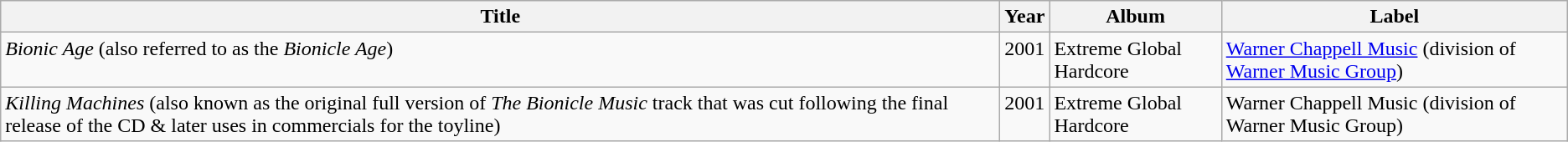<table class="wikitable">
<tr>
<th>Title</th>
<th>Year</th>
<th>Album</th>
<th>Label</th>
</tr>
<tr>
<td align="left" valign="top"><em>Bionic Age</em> (also referred to as the <em>Bionicle Age</em>)</td>
<td align="center" valign="top">2001</td>
<td>Extreme Global Hardcore</td>
<td><a href='#'>Warner Chappell Music</a> (division of <a href='#'>Warner Music Group</a>)</td>
</tr>
<tr>
<td align="left" valign="top"><em>Killing Machines</em> (also known as the original full version of <em>The Bionicle Music</em> track that was cut following the final release of the CD & later uses in commercials for the toyline)</td>
<td align="center" valign="top">2001</td>
<td>Extreme Global Hardcore</td>
<td>Warner Chappell Music (division of Warner Music Group)</td>
</tr>
</table>
